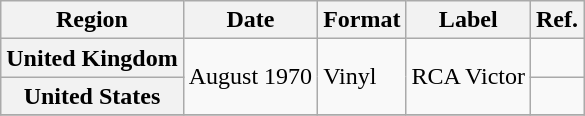<table class="wikitable plainrowheaders">
<tr>
<th scope="col">Region</th>
<th scope="col">Date</th>
<th scope="col">Format</th>
<th scope="col">Label</th>
<th scope="col">Ref.</th>
</tr>
<tr>
<th scope="row">United Kingdom</th>
<td rowspan="2">August 1970</td>
<td rowspan="2">Vinyl</td>
<td rowspan="2">RCA Victor</td>
<td></td>
</tr>
<tr>
<th scope="row">United States</th>
<td></td>
</tr>
<tr>
</tr>
</table>
